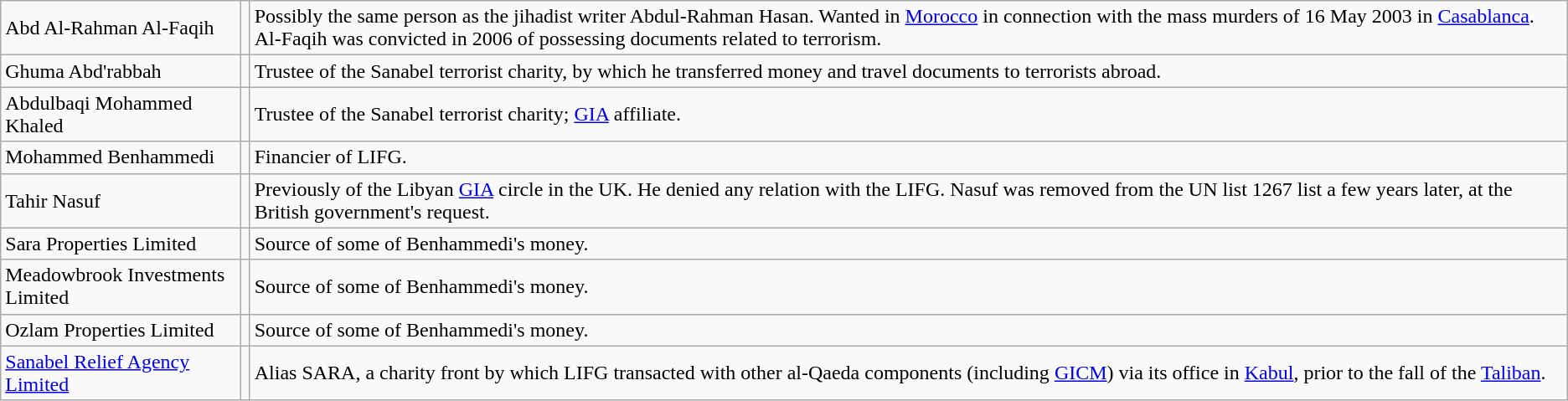<table class="wikitable">
<tr>
<td>Abd Al-Rahman Al-Faqih</td>
<td></td>
<td>Possibly the same person as the jihadist writer Abdul-Rahman Hasan. Wanted in <a href='#'>Morocco</a> in connection with the mass murders of 16 May 2003 in <a href='#'>Casablanca</a>. Al-Faqih was convicted in 2006 of possessing documents related to terrorism.</td>
</tr>
<tr>
<td>Ghuma Abd'rabbah</td>
<td></td>
<td>Trustee of the Sanabel terrorist charity, by which he transferred money and travel documents to terrorists abroad.</td>
</tr>
<tr>
<td>Abdulbaqi Mohammed Khaled</td>
<td></td>
<td>Trustee of the Sanabel terrorist charity; <a href='#'>GIA</a> affiliate.</td>
</tr>
<tr>
<td>Mohammed Benhammedi</td>
<td></td>
<td>Financier of LIFG.</td>
</tr>
<tr>
<td>Tahir Nasuf</td>
<td></td>
<td>Previously of the Libyan <a href='#'>GIA</a> circle in the UK. He denied any relation with the LIFG.  Nasuf was removed from the UN list 1267 list a few years later, at the British government's request.</td>
</tr>
<tr>
<td>Sara Properties Limited</td>
<td></td>
<td>Source of some of Benhammedi's money.</td>
</tr>
<tr>
<td>Meadowbrook Investments Limited</td>
<td></td>
<td>Source of some of Benhammedi's money.</td>
</tr>
<tr>
<td>Ozlam Properties Limited</td>
<td></td>
<td>Source of some of Benhammedi's money.</td>
</tr>
<tr>
<td><a href='#'>Sanabel Relief Agency Limited</a></td>
<td></td>
<td>Alias SARA, a charity front by which LIFG transacted with other al-Qaeda components (including <a href='#'>GICM</a>) via its office in <a href='#'>Kabul</a>, prior to the fall of the <a href='#'>Taliban</a>.</td>
</tr>
</table>
